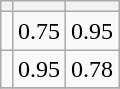<table class="wikitable" style="margin:1em auto;">
<tr>
<th></th>
<th></th>
<th></th>
</tr>
<tr>
<td></td>
<td>0.75</td>
<td>0.95</td>
</tr>
<tr>
<td></td>
<td>0.95</td>
<td>0.78</td>
</tr>
<tr>
</tr>
</table>
